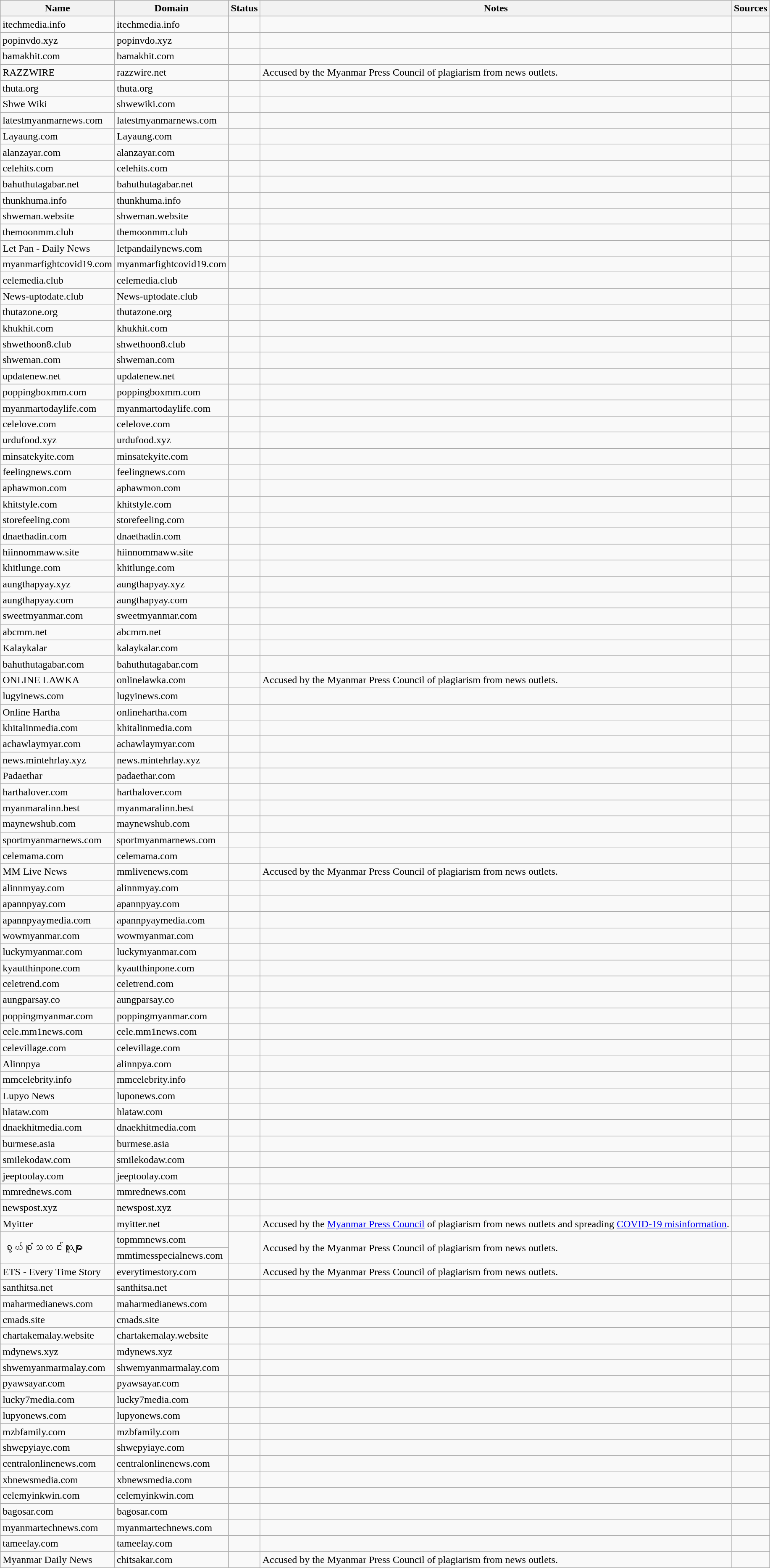<table class="wikitable sortable mw-collapsible">
<tr>
<th>Name</th>
<th>Domain</th>
<th>Status</th>
<th class="sortable">Notes</th>
<th class="unsortable">Sources</th>
</tr>
<tr>
<td>itechmedia.info</td>
<td>itechmedia.info</td>
<td></td>
<td></td>
<td></td>
</tr>
<tr>
<td>popinvdo.xyz</td>
<td>popinvdo.xyz</td>
<td></td>
<td></td>
<td></td>
</tr>
<tr>
<td>bamakhit.com</td>
<td>bamakhit.com</td>
<td></td>
<td></td>
<td></td>
</tr>
<tr>
<td>RAZZWIRE</td>
<td>razzwire.net</td>
<td></td>
<td>Accused by the Myanmar Press Council of plagiarism from news outlets.</td>
<td></td>
</tr>
<tr>
<td>thuta.org</td>
<td>thuta.org</td>
<td></td>
<td></td>
<td></td>
</tr>
<tr>
<td>Shwe Wiki</td>
<td>shwewiki.com</td>
<td></td>
<td></td>
<td></td>
</tr>
<tr>
<td>latestmyanmarnews.com</td>
<td>latestmyanmarnews.com</td>
<td></td>
<td></td>
<td></td>
</tr>
<tr>
<td>Layaung.com</td>
<td>Layaung.com</td>
<td></td>
<td></td>
<td></td>
</tr>
<tr>
<td>alanzayar.com</td>
<td>alanzayar.com</td>
<td></td>
<td></td>
<td></td>
</tr>
<tr>
<td>celehits.com</td>
<td>celehits.com</td>
<td></td>
<td></td>
<td></td>
</tr>
<tr>
<td>bahuthutagabar.net</td>
<td>bahuthutagabar.net</td>
<td></td>
<td></td>
<td></td>
</tr>
<tr>
<td>thunkhuma.info</td>
<td>thunkhuma.info</td>
<td></td>
<td></td>
<td></td>
</tr>
<tr>
<td>shweman.website</td>
<td>shweman.website</td>
<td></td>
<td></td>
<td></td>
</tr>
<tr>
<td>themoonmm.club</td>
<td>themoonmm.club</td>
<td></td>
<td></td>
<td></td>
</tr>
<tr>
<td>Let Pan - Daily News</td>
<td>letpandailynews.com</td>
<td></td>
<td></td>
<td></td>
</tr>
<tr>
<td>myanmarfightcovid19.com</td>
<td>myanmarfightcovid19.com</td>
<td></td>
<td></td>
<td></td>
</tr>
<tr>
<td>celemedia.club</td>
<td>celemedia.club</td>
<td></td>
<td></td>
<td></td>
</tr>
<tr>
<td>News-uptodate.club</td>
<td>News-uptodate.club</td>
<td></td>
<td></td>
<td></td>
</tr>
<tr>
<td>thutazone.org</td>
<td>thutazone.org</td>
<td></td>
<td></td>
<td></td>
</tr>
<tr>
<td>khukhit.com</td>
<td>khukhit.com</td>
<td></td>
<td></td>
<td></td>
</tr>
<tr>
<td>shwethoon8.club</td>
<td>shwethoon8.club</td>
<td></td>
<td></td>
<td></td>
</tr>
<tr>
<td>shweman.com</td>
<td>shweman.com</td>
<td></td>
<td></td>
<td></td>
</tr>
<tr>
<td>updatenew.net</td>
<td>updatenew.net</td>
<td></td>
<td></td>
<td></td>
</tr>
<tr>
<td>poppingboxmm.com</td>
<td>poppingboxmm.com</td>
<td></td>
<td></td>
<td></td>
</tr>
<tr>
<td>myanmartodaylife.com</td>
<td>myanmartodaylife.com</td>
<td></td>
<td></td>
<td></td>
</tr>
<tr>
<td>celelove.com</td>
<td>celelove.com</td>
<td></td>
<td></td>
<td></td>
</tr>
<tr>
<td>urdufood.xyz</td>
<td>urdufood.xyz</td>
<td></td>
<td></td>
<td></td>
</tr>
<tr>
<td>minsatekyite.com</td>
<td>minsatekyite.com</td>
<td></td>
<td></td>
<td></td>
</tr>
<tr>
<td>feelingnews.com</td>
<td>feelingnews.com</td>
<td></td>
<td></td>
<td></td>
</tr>
<tr>
<td>aphawmon.com</td>
<td>aphawmon.com</td>
<td></td>
<td></td>
<td></td>
</tr>
<tr>
<td>khitstyle.com</td>
<td>khitstyle.com</td>
<td></td>
<td></td>
<td></td>
</tr>
<tr>
<td>storefeeling.com</td>
<td>storefeeling.com</td>
<td></td>
<td></td>
<td></td>
</tr>
<tr>
<td>dnaethadin.com</td>
<td>dnaethadin.com</td>
<td></td>
<td></td>
<td></td>
</tr>
<tr>
<td>hiinnommaww.site</td>
<td>hiinnommaww.site</td>
<td></td>
<td></td>
<td></td>
</tr>
<tr>
<td>khitlunge.com</td>
<td>khitlunge.com</td>
<td></td>
<td></td>
<td></td>
</tr>
<tr>
<td>aungthapyay.xyz</td>
<td>aungthapyay.xyz</td>
<td></td>
<td></td>
<td></td>
</tr>
<tr>
<td>aungthapyay.com</td>
<td>aungthapyay.com</td>
<td></td>
<td></td>
<td></td>
</tr>
<tr>
<td>sweetmyanmar.com</td>
<td>sweetmyanmar.com</td>
<td></td>
<td></td>
<td></td>
</tr>
<tr>
<td>abcmm.net</td>
<td>abcmm.net</td>
<td></td>
<td></td>
<td></td>
</tr>
<tr>
<td>Kalaykalar</td>
<td>kalaykalar.com</td>
<td></td>
<td></td>
<td></td>
</tr>
<tr>
<td>bahuthutagabar.com</td>
<td>bahuthutagabar.com</td>
<td></td>
<td></td>
<td></td>
</tr>
<tr>
<td>ONLINE LAWKA</td>
<td>onlinelawka.com</td>
<td></td>
<td>Accused by the Myanmar Press Council of plagiarism from news outlets.</td>
<td></td>
</tr>
<tr>
<td>lugyinews.com</td>
<td>lugyinews.com</td>
<td></td>
<td></td>
<td></td>
</tr>
<tr>
<td>Online Hartha</td>
<td>onlinehartha.com</td>
<td></td>
<td></td>
<td></td>
</tr>
<tr>
<td>khitalinmedia.com</td>
<td>khitalinmedia.com</td>
<td></td>
<td></td>
<td></td>
</tr>
<tr>
<td>achawlaymyar.com</td>
<td>achawlaymyar.com</td>
<td></td>
<td></td>
<td></td>
</tr>
<tr>
<td>news.mintehrlay.xyz</td>
<td>news.mintehrlay.xyz</td>
<td></td>
<td></td>
<td></td>
</tr>
<tr>
<td>Padaethar</td>
<td>padaethar.com</td>
<td></td>
<td></td>
<td></td>
</tr>
<tr>
<td>harthalover.com</td>
<td>harthalover.com</td>
<td></td>
<td></td>
<td></td>
</tr>
<tr>
<td>myanmaralinn.best</td>
<td>myanmaralinn.best</td>
<td></td>
<td></td>
<td></td>
</tr>
<tr>
<td>maynewshub.com</td>
<td>maynewshub.com</td>
<td></td>
<td></td>
<td></td>
</tr>
<tr>
<td>sportmyanmarnews.com</td>
<td>sportmyanmarnews.com</td>
<td></td>
<td></td>
<td></td>
</tr>
<tr>
<td>celemama.com</td>
<td>celemama.com</td>
<td></td>
<td></td>
<td></td>
</tr>
<tr>
<td>MM Live News</td>
<td>mmlivenews.com</td>
<td></td>
<td>Accused by the Myanmar Press Council of plagiarism from news outlets.</td>
<td></td>
</tr>
<tr>
<td>alinnmyay.com</td>
<td>alinnmyay.com</td>
<td></td>
<td></td>
<td></td>
</tr>
<tr>
<td>apannpyay.com</td>
<td>apannpyay.com</td>
<td></td>
<td></td>
<td></td>
</tr>
<tr>
<td>apannpyaymedia.com</td>
<td>apannpyaymedia.com</td>
<td></td>
<td></td>
<td></td>
</tr>
<tr>
<td>wowmyanmar.com</td>
<td>wowmyanmar.com</td>
<td></td>
<td></td>
<td></td>
</tr>
<tr>
<td>luckymyanmar.com</td>
<td>luckymyanmar.com</td>
<td></td>
<td></td>
<td></td>
</tr>
<tr>
<td>kyautthinpone.com</td>
<td>kyautthinpone.com</td>
<td></td>
<td></td>
<td></td>
</tr>
<tr>
<td>celetrend.com</td>
<td>celetrend.com</td>
<td></td>
<td></td>
<td></td>
</tr>
<tr>
<td>aungparsay.co</td>
<td>aungparsay.co</td>
<td></td>
<td></td>
<td></td>
</tr>
<tr>
<td>poppingmyanmar.com</td>
<td>poppingmyanmar.com</td>
<td></td>
<td></td>
<td></td>
</tr>
<tr>
<td>cele.mm1news.com</td>
<td>cele.mm1news.com</td>
<td></td>
<td></td>
<td></td>
</tr>
<tr>
<td>celevillage.com</td>
<td>celevillage.com</td>
<td></td>
<td></td>
<td></td>
</tr>
<tr>
<td>Alinnpya</td>
<td>alinnpya.com</td>
<td></td>
<td></td>
<td></td>
</tr>
<tr>
<td>mmcelebrity.info</td>
<td>mmcelebrity.info</td>
<td></td>
<td></td>
<td></td>
</tr>
<tr>
<td>Lupyo News</td>
<td>luponews.com</td>
<td></td>
<td></td>
<td></td>
</tr>
<tr>
<td>hlataw.com</td>
<td>hlataw.com</td>
<td></td>
<td></td>
<td></td>
</tr>
<tr>
<td>dnaekhitmedia.com</td>
<td>dnaekhitmedia.com</td>
<td></td>
<td></td>
<td></td>
</tr>
<tr>
<td>burmese.asia</td>
<td>burmese.asia</td>
<td></td>
<td></td>
<td></td>
</tr>
<tr>
<td>smilekodaw.com</td>
<td>smilekodaw.com</td>
<td></td>
<td></td>
<td></td>
</tr>
<tr>
<td>jeeptoolay.com</td>
<td>jeeptoolay.com</td>
<td></td>
<td></td>
<td></td>
</tr>
<tr>
<td>mmrednews.com</td>
<td>mmrednews.com</td>
<td></td>
<td></td>
<td></td>
</tr>
<tr>
<td>newspost.xyz</td>
<td>newspost.xyz</td>
<td></td>
<td></td>
<td></td>
</tr>
<tr>
<td>Myitter</td>
<td>myitter.net</td>
<td></td>
<td>Accused by the <a href='#'>Myanmar Press Council</a> of plagiarism from news outlets and spreading <a href='#'>COVID-19 misinformation</a>.</td>
<td></td>
</tr>
<tr>
<td rowspan="2">စွယ်စုံသတင်းထူးများ</td>
<td>topmmnews.com</td>
<td rowspan="2"></td>
<td rowspan="2">Accused by the Myanmar Press Council of plagiarism from news outlets.</td>
<td rowspan="2"></td>
</tr>
<tr>
<td>mmtimesspecialnews.com</td>
</tr>
<tr>
<td>ETS - Every Time Story</td>
<td>everytimestory.com</td>
<td></td>
<td>Accused by the Myanmar Press Council of plagiarism from news outlets.</td>
<td></td>
</tr>
<tr>
<td>santhitsa.net</td>
<td>santhitsa.net</td>
<td></td>
<td></td>
<td></td>
</tr>
<tr>
<td>maharmedianews.com</td>
<td>maharmedianews.com</td>
<td></td>
<td></td>
<td></td>
</tr>
<tr>
<td>cmads.site</td>
<td>cmads.site</td>
<td></td>
<td></td>
<td></td>
</tr>
<tr>
<td>chartakemalay.website</td>
<td>chartakemalay.website</td>
<td></td>
<td></td>
<td></td>
</tr>
<tr>
<td>mdynews.xyz</td>
<td>mdynews.xyz</td>
<td></td>
<td></td>
<td></td>
</tr>
<tr>
<td>shwemyanmarmalay.com</td>
<td>shwemyanmarmalay.com</td>
<td></td>
<td></td>
<td></td>
</tr>
<tr>
<td>pyawsayar.com</td>
<td>pyawsayar.com</td>
<td></td>
<td></td>
<td></td>
</tr>
<tr>
<td>lucky7media.com</td>
<td>lucky7media.com</td>
<td></td>
<td></td>
<td></td>
</tr>
<tr>
<td>lupyonews.com</td>
<td>lupyonews.com</td>
<td></td>
<td></td>
<td></td>
</tr>
<tr>
<td>mzbfamily.com</td>
<td>mzbfamily.com</td>
<td></td>
<td></td>
<td></td>
</tr>
<tr>
<td>shwepyiaye.com</td>
<td>shwepyiaye.com</td>
<td></td>
<td></td>
<td></td>
</tr>
<tr>
<td>centralonlinenews.com</td>
<td>centralonlinenews.com</td>
<td></td>
<td></td>
<td></td>
</tr>
<tr>
<td>xbnewsmedia.com</td>
<td>xbnewsmedia.com</td>
<td></td>
<td></td>
<td></td>
</tr>
<tr>
<td>celemyinkwin.com</td>
<td>celemyinkwin.com</td>
<td></td>
<td></td>
<td></td>
</tr>
<tr>
<td>bagosar.com</td>
<td>bagosar.com</td>
<td></td>
<td></td>
<td></td>
</tr>
<tr>
<td>myanmartechnews.com</td>
<td>myanmartechnews.com</td>
<td></td>
<td></td>
<td></td>
</tr>
<tr>
<td>tameelay.com</td>
<td>tameelay.com</td>
<td></td>
<td></td>
<td></td>
</tr>
<tr>
<td>Myanmar Daily News</td>
<td>chitsakar.com</td>
<td></td>
<td>Accused by the Myanmar Press Council of plagiarism from news outlets.</td>
<td></td>
</tr>
</table>
